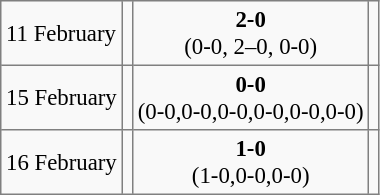<table cellpadding="3" cellspacing="0" border="1" style="background-color:#f9f9f9; font-size:95%; border:gray solid 1px; border-collapse:collapse; background:#f9f9f9;">
<tr>
<td>11 February</td>
<td></td>
<td style="text-align:center;"><strong>2-0</strong> <br>(0-0, 2–0, 0-0)</td>
<td></td>
</tr>
<tr>
<td>15 February</td>
<td></td>
<td style="text-align:center;"><strong>0-0</strong><br>(0-0,0-0,0-0,0-0,0-0,0-0)</td>
<td></td>
</tr>
<tr>
<td>16 February</td>
<td></td>
<td style="text-align:center;"><strong>1-0</strong><br>(1-0,0-0,0-0)</td>
<td></td>
</tr>
</table>
